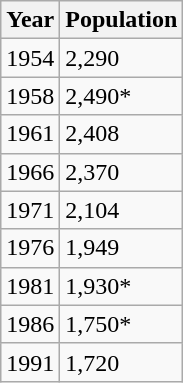<table class="wikitable">
<tr>
<th>Year</th>
<th>Population</th>
</tr>
<tr>
<td>1954</td>
<td>2,290</td>
</tr>
<tr>
<td>1958</td>
<td>2,490*</td>
</tr>
<tr>
<td>1961</td>
<td>2,408</td>
</tr>
<tr>
<td>1966</td>
<td>2,370</td>
</tr>
<tr>
<td>1971</td>
<td>2,104</td>
</tr>
<tr>
<td>1976</td>
<td>1,949</td>
</tr>
<tr>
<td>1981</td>
<td>1,930*</td>
</tr>
<tr>
<td>1986</td>
<td>1,750*</td>
</tr>
<tr>
<td>1991</td>
<td>1,720</td>
</tr>
</table>
